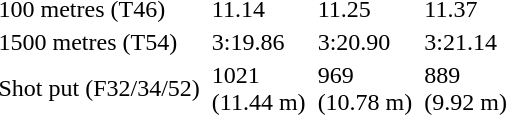<table>
<tr>
<td>100 metres (T46)<br></td>
<td></td>
<td>11.14</td>
<td></td>
<td>11.25</td>
<td></td>
<td>11.37</td>
</tr>
<tr>
<td>1500 metres (T54)<br></td>
<td></td>
<td>3:19.86</td>
<td></td>
<td>3:20.90</td>
<td></td>
<td>3:21.14</td>
</tr>
<tr>
<td>Shot put (F32/34/52)<br></td>
<td></td>
<td>1021<br>(11.44 m)</td>
<td></td>
<td>969<br>(10.78 m)</td>
<td></td>
<td>889<br>(9.92 m)</td>
</tr>
</table>
